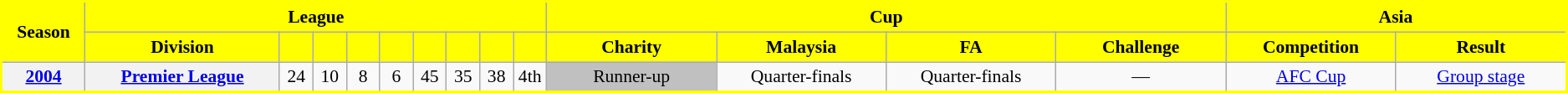<table class="wikitable" style="border:2px solid yellow; font-size:90%; text-align:center;">
<tr>
<th rowspan="2" style="background:yellow; color:black;" width="60">Season</th>
<th colspan="9" style="background:yellow; color:black;">League</th>
<th colspan="4" style="background:yellow; color:black;">Cup</th>
<th colspan="2" style="background:yellow; color:black;">Asia</th>
</tr>
<tr>
<th style="background:yellow; color:black;" width="150">Division</th>
<th style="background:yellow; color:black;" width="20"></th>
<th style="background:yellow; color:black;" width="20"></th>
<th style="background:yellow; color:black;" width="20"></th>
<th style="background:yellow; color:black;" width="20"></th>
<th style="background:yellow; color:black;" width="20"></th>
<th style="background:yellow; color:black;" width="20"></th>
<th style="background:yellow; color:black;" width="20"></th>
<th style="background:yellow; color:black;" width="20"></th>
<th style="background:yellow; color:black;" width="130">Charity</th>
<th style="background:yellow; color:black;" width="130">Malaysia</th>
<th style="background:yellow; color:black;" width="130">FA</th>
<th style="background:yellow; color:black;" width="130">Challenge</th>
<th style="background:yellow; color:black;" width="130">Competition</th>
<th style="background:yellow; color:black;" width="130">Result</th>
</tr>
<tr>
<th><a href='#'>2004</a></th>
<th><a href='#'>Premier League</a></th>
<td>24</td>
<td>10</td>
<td>8</td>
<td>6</td>
<td>45</td>
<td>35</td>
<td>38</td>
<td>4th</td>
<td style="background:silver;">Runner-up</td>
<td>Quarter-finals</td>
<td>Quarter-finals</td>
<td>—</td>
<td><a href='#'>AFC Cup</a></td>
<td><a href='#'>Group stage</a></td>
</tr>
<tr>
</tr>
</table>
